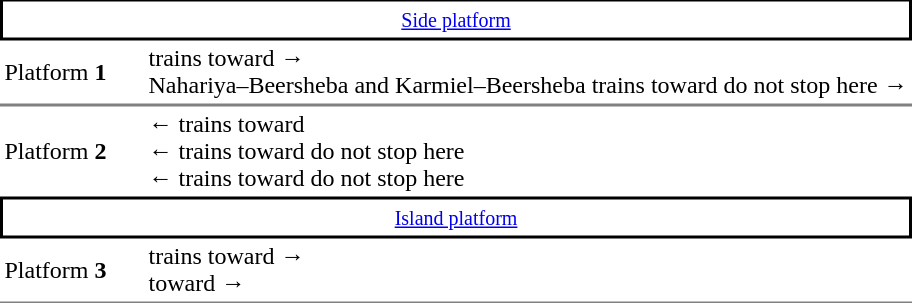<table border=0 cellspacing=0 cellpadding=3>
<tr>
<td style="border-top:solid 1-x black;border-top:solid 1px black;border-right:solid 2px black;border-left:solid 2px black;border-bottom:solid 2px black;text-align:center;" colspan=2><small><a href='#'>Side platform</a></small></td>
</tr>
<tr>
<td style="border-bottom:solid 1px gray;" width=90>Platform <strong>1</strong></td>
<td style="border-bottom:solid 1px gray;">  trains toward   →<br>   Nahariya–Beersheba and Karmiel–Beersheba trains toward  do not stop here →</td>
</tr>
<tr>
<td style="border-top:solid 1px gray;">Platform <strong>2</strong></td>
<td style="border-top:solid 1px gray;">←  trains toward  <br>←  trains toward  do not stop here<br>←  trains toward  do not stop here</td>
</tr>
<tr>
<td style="border-top:solid 2px black;border-right:solid 2px black;border-left:solid 2px black;border-bottom:solid 2px black;text-align:center;" colspan=2><small><a href='#'>Island platform</a></small></td>
</tr>
<tr>
<td style="border-bottom:solid 1px gray;">Platform <strong>3</strong></td>
<td style="border-bottom:solid 1px gray;">  trains toward   →<br>  toward   →</td>
</tr>
</table>
